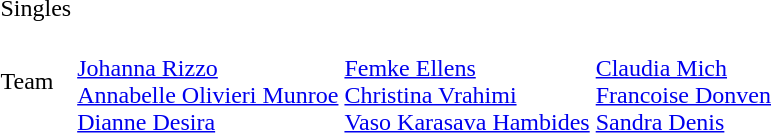<table>
<tr>
<td rowspan=2>Singles</td>
<td rowspan=2></td>
<td rowspan=2></td>
<td></td>
</tr>
<tr>
<td></td>
</tr>
<tr>
<td>Team</td>
<td><br><a href='#'>Johanna Rizzo</a><br><a href='#'>Annabelle Olivieri Munroe</a><br><a href='#'>Dianne Desira</a></td>
<td><br><a href='#'>Femke Ellens</a><br><a href='#'>Christina Vrahimi</a><br><a href='#'>Vaso Karasava Hambides</a></td>
<td><br><a href='#'>Claudia Mich</a><br><a href='#'>Francoise Donven</a><br><a href='#'>Sandra Denis</a></td>
</tr>
</table>
